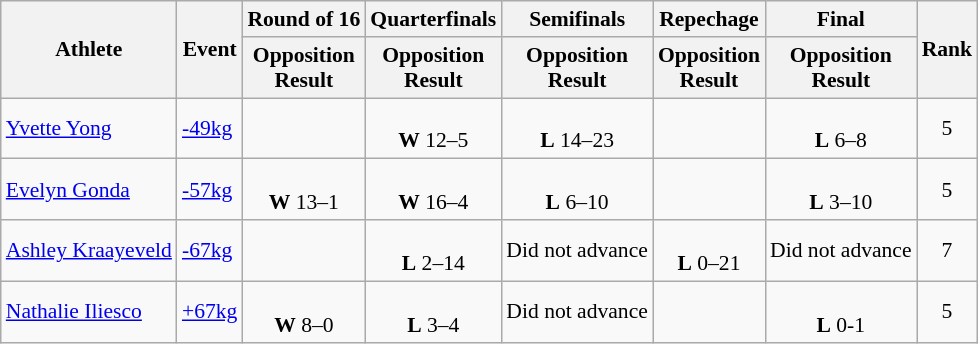<table class="wikitable" style="font-size:90%">
<tr>
<th rowspan=2>Athlete</th>
<th rowspan=2>Event</th>
<th>Round of 16</th>
<th>Quarterfinals</th>
<th>Semifinals</th>
<th>Repechage</th>
<th>Final</th>
<th rowspan=2>Rank</th>
</tr>
<tr>
<th>Opposition<br>Result</th>
<th>Opposition<br>Result</th>
<th>Opposition<br>Result</th>
<th>Opposition<br>Result</th>
<th>Opposition<br>Result</th>
</tr>
<tr align=center>
<td align=left><a href='#'>Yvette Yong</a></td>
<td align=left><a href='#'>-49kg</a></td>
<td></td>
<td><br><strong>W</strong> 12–5</td>
<td><br><strong>L</strong> 14–23</td>
<td></td>
<td><br><strong>L</strong> 6–8</td>
<td>5</td>
</tr>
<tr align=center>
<td align=left><a href='#'>Evelyn Gonda</a></td>
<td align=left><a href='#'>-57kg</a></td>
<td><br><strong>W</strong> 13–1</td>
<td><br><strong>W</strong> 16–4</td>
<td><br><strong>L</strong> 6–10</td>
<td></td>
<td><br><strong>L</strong> 3–10</td>
<td>5</td>
</tr>
<tr align=center>
<td align=left><a href='#'>Ashley Kraayeveld</a></td>
<td align=left><a href='#'>-67kg</a></td>
<td></td>
<td><br><strong>L</strong> 2–14</td>
<td>Did not advance</td>
<td><br><strong>L</strong> 0–21</td>
<td>Did not advance</td>
<td>7</td>
</tr>
<tr align=center>
<td align=left><a href='#'>Nathalie Iliesco</a></td>
<td align=left><a href='#'>+67kg</a></td>
<td><br><strong>W</strong> 8–0</td>
<td><br><strong>L</strong> 3–4</td>
<td>Did not advance</td>
<td></td>
<td><br><strong>L</strong> 0-1</td>
<td>5</td>
</tr>
</table>
